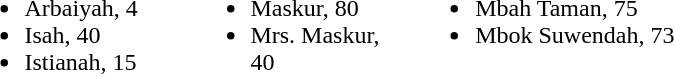<table style="background-color: transparent; width: 500px">
<tr>
<td width="150px" align="left" valign="top"><br><ul><li>Arbaiyah, 4</li><li>Isah, 40</li><li>Istianah, 15</li></ul></td>
<td width="150px" align="left" valign="top"><br><ul><li>Maskur, 80</li><li>Mrs. Maskur, 40</li></ul></td>
<td width="200px" align="left" valign="top"><br><ul><li>Mbah Taman, 75</li><li>Mbok Suwendah, 73</li></ul></td>
</tr>
</table>
